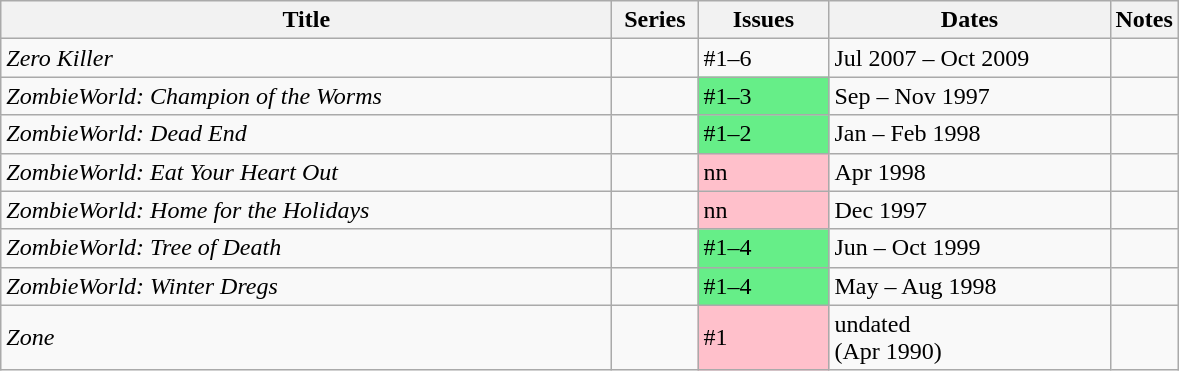<table class="wikitable">
<tr>
<th scope="col" style="width: 400px;">Title</th>
<th scope="col" style="width: 50px;">Series</th>
<th scope="col" style="width: 80px;">Issues</th>
<th scope="col" style="width: 180px;">Dates</th>
<th>Notes</th>
</tr>
<tr>
<td><em>Zero Killer</em></td>
<td></td>
<td>#1–6</td>
<td>Jul 2007 – Oct 2009</td>
<td></td>
</tr>
<tr>
<td><em>ZombieWorld: Champion of the Worms</em></td>
<td></td>
<td style="background:#66EE88;">#1–3</td>
<td>Sep – Nov 1997</td>
<td></td>
</tr>
<tr>
<td><em>ZombieWorld: Dead End</em></td>
<td></td>
<td style="background:#66EE88;">#1–2</td>
<td>Jan – Feb 1998</td>
<td></td>
</tr>
<tr>
<td><em>ZombieWorld: Eat Your Heart Out</em></td>
<td></td>
<td style="background:#FFC0CB;">nn</td>
<td>Apr 1998</td>
<td></td>
</tr>
<tr>
<td><em>ZombieWorld: Home for the Holidays</em></td>
<td></td>
<td style="background:#FFC0CB;">nn</td>
<td>Dec 1997</td>
<td></td>
</tr>
<tr>
<td><em>ZombieWorld: Tree of Death</em></td>
<td></td>
<td style="background:#66EE88;">#1–4</td>
<td>Jun – Oct 1999</td>
<td></td>
</tr>
<tr>
<td><em>ZombieWorld: Winter Dregs</em></td>
<td></td>
<td style="background:#66EE88;">#1–4</td>
<td>May – Aug 1998</td>
<td></td>
</tr>
<tr>
<td><em>Zone</em></td>
<td></td>
<td style="background:#FFC0CB;">#1</td>
<td>undated<br>(Apr 1990)</td>
<td></td>
</tr>
</table>
